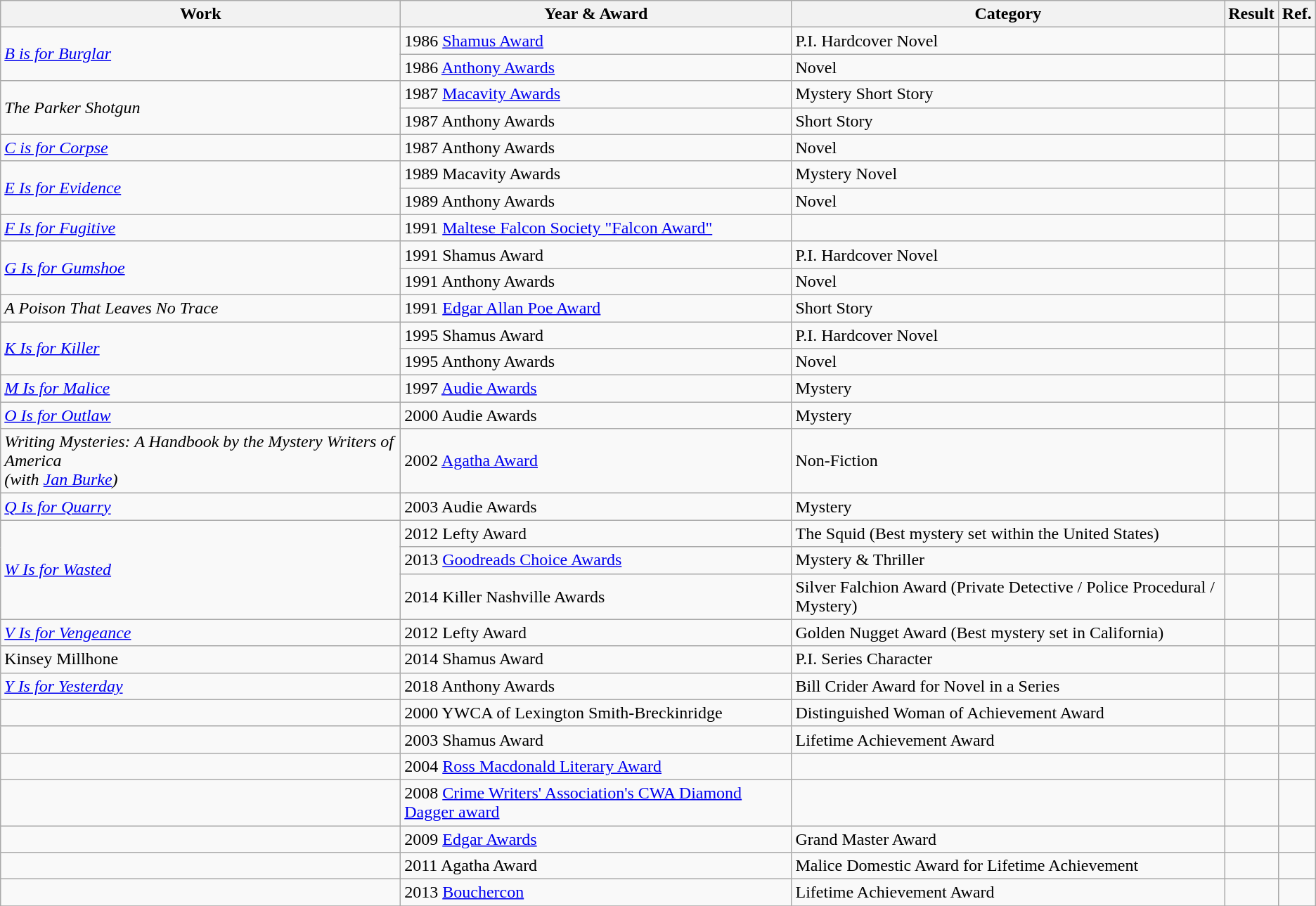<table class="wikitable">
<tr>
<th>Work</th>
<th>Year & Award</th>
<th>Category</th>
<th>Result</th>
<th>Ref.</th>
</tr>
<tr>
<td rowspan="2"><a href='#'><em>B is for Burglar</em></a></td>
<td>1986 <a href='#'>Shamus Award</a></td>
<td>P.I. Hardcover Novel</td>
<td></td>
<td></td>
</tr>
<tr>
<td>1986 <a href='#'>Anthony Awards</a></td>
<td>Novel</td>
<td></td>
<td></td>
</tr>
<tr>
<td rowspan="2"><em>The Parker Shotgun</em></td>
<td>1987 <a href='#'>Macavity Awards</a></td>
<td>Mystery Short Story</td>
<td></td>
<td></td>
</tr>
<tr>
<td>1987 Anthony Awards</td>
<td>Short Story</td>
<td></td>
<td></td>
</tr>
<tr>
<td rowspan="1"><a href='#'><em>C is for Corpse</em></a></td>
<td>1987 Anthony Awards</td>
<td>Novel</td>
<td></td>
<td></td>
</tr>
<tr>
<td rowspan="2"><a href='#'><em>E Is for Evidence</em></a></td>
<td>1989 Macavity Awards</td>
<td>Mystery Novel</td>
<td></td>
<td></td>
</tr>
<tr>
<td>1989 Anthony Awards</td>
<td>Novel</td>
<td></td>
<td></td>
</tr>
<tr>
<td rowspan="1"><em><a href='#'>F Is for Fugitive</a></em></td>
<td>1991 <a href='#'>Maltese Falcon Society "Falcon Award"</a></td>
<td></td>
<td></td>
<td></td>
</tr>
<tr>
<td rowspan="2"><em><a href='#'>G Is for Gumshoe</a></em></td>
<td>1991 Shamus Award</td>
<td>P.I. Hardcover Novel</td>
<td></td>
<td></td>
</tr>
<tr>
<td>1991 Anthony Awards</td>
<td>Novel</td>
<td></td>
<td></td>
</tr>
<tr>
<td rowspan="1"><em>A Poison That Leaves No Trace</em></td>
<td>1991 <a href='#'>Edgar Allan Poe Award</a></td>
<td>Short Story</td>
<td></td>
<td></td>
</tr>
<tr>
<td rowspan="2"><em><a href='#'>K Is for Killer</a></em></td>
<td>1995 Shamus Award</td>
<td>P.I. Hardcover Novel</td>
<td></td>
<td></td>
</tr>
<tr>
<td>1995 Anthony Awards</td>
<td>Novel</td>
<td></td>
<td></td>
</tr>
<tr>
<td rowspan="1"><em><a href='#'>M Is for Malice</a></em></td>
<td>1997 <a href='#'>Audie Awards</a></td>
<td>Mystery</td>
<td></td>
<td></td>
</tr>
<tr>
<td rowspan="1"><em><a href='#'>O Is for Outlaw</a></em></td>
<td>2000 Audie Awards</td>
<td>Mystery</td>
<td></td>
<td></td>
</tr>
<tr>
<td rowspan="1"><em>Writing Mysteries: A Handbook by the Mystery Writers of America</em><br><em>(with <a href='#'>Jan Burke</a>)</em></td>
<td>2002 <a href='#'>Agatha Award</a></td>
<td>Non-Fiction</td>
<td></td>
<td></td>
</tr>
<tr>
<td rowspan="1"><em><a href='#'>Q Is for Quarry</a></em></td>
<td>2003 Audie Awards</td>
<td>Mystery</td>
<td></td>
<td></td>
</tr>
<tr>
<td rowspan="3"><em><a href='#'>W Is for Wasted</a></em></td>
<td>2012 Lefty Award</td>
<td>The Squid (Best mystery set within the United States)</td>
<td></td>
<td></td>
</tr>
<tr>
<td>2013 <a href='#'>Goodreads Choice Awards</a></td>
<td>Mystery & Thriller</td>
<td></td>
<td></td>
</tr>
<tr>
<td>2014 Killer Nashville Awards</td>
<td>Silver Falchion Award (Private Detective / Police Procedural / Mystery)</td>
<td></td>
<td></td>
</tr>
<tr>
<td rowspan="1"><em><a href='#'>V Is for Vengeance</a></em></td>
<td>2012 Lefty Award</td>
<td>Golden Nugget Award (Best mystery set in California)</td>
<td></td>
<td></td>
</tr>
<tr>
<td rowspan="1">Kinsey Millhone</td>
<td>2014 Shamus Award</td>
<td>P.I. Series Character</td>
<td></td>
<td></td>
</tr>
<tr>
<td rowspan="1"><em><a href='#'>Y Is for Yesterday</a></em></td>
<td>2018 Anthony Awards</td>
<td>Bill Crider Award for Novel in a Series</td>
<td></td>
<td></td>
</tr>
<tr>
<td rowspan="1"></td>
<td>2000 YWCA of Lexington Smith-Breckinridge</td>
<td>Distinguished Woman of Achievement Award</td>
<td></td>
<td></td>
</tr>
<tr>
<td rowspan="1"></td>
<td>2003 Shamus Award</td>
<td>Lifetime Achievement Award</td>
<td></td>
<td></td>
</tr>
<tr>
<td rowspan="1"></td>
<td>2004 <a href='#'>Ross Macdonald Literary Award</a></td>
<td></td>
<td></td>
<td></td>
</tr>
<tr>
<td rowspan="1"></td>
<td>2008 <a href='#'>Crime Writers' Association's CWA Diamond Dagger award</a></td>
<td></td>
<td></td>
<td></td>
</tr>
<tr>
<td rowspan="1"></td>
<td>2009 <a href='#'>Edgar Awards</a></td>
<td>Grand Master Award</td>
<td></td>
<td></td>
</tr>
<tr>
<td rowspan="1"></td>
<td>2011 Agatha Award</td>
<td>Malice Domestic Award for Lifetime Achievement</td>
<td></td>
<td></td>
</tr>
<tr>
<td rowspan="1"></td>
<td>2013 <a href='#'>Bouchercon</a></td>
<td>Lifetime Achievement Award</td>
<td></td>
<td></td>
</tr>
<tr>
</tr>
</table>
